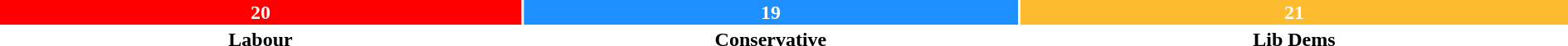<table style="width:100%; text-align:center;">
<tr style="color:white;">
<td style="background:red; width:33.3%;"><strong>20</strong></td>
<td style="background:dodgerblue; width:31.6%;"><strong>19</strong></td>
<td style="background:#FDBB30; width:35%;"><strong>21</strong></td>
</tr>
<tr>
<td><span><strong>Labour</strong></span></td>
<td><span><strong>Conservative</strong></span></td>
<td><span><strong>Lib Dems</strong></span></td>
</tr>
</table>
